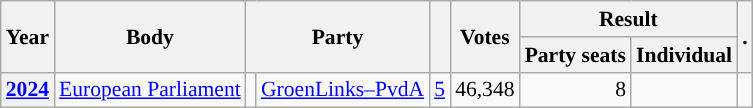<table class="wikitable plainrowheaders sortable" border=2 cellpadding=4 cellspacing=0 style="border: 1px #aaa solid; font-size: 90%; text-align:center;">
<tr>
<th scope="col" rowspan=2>Year</th>
<th scope="col" rowspan=2>Body</th>
<th scope="col" colspan=2 rowspan=2>Party</th>
<th scope="col" rowspan=2></th>
<th scope="col" rowspan=2>Votes</th>
<th scope="colgroup" colspan=2>Result</th>
<th scope="col" rowspan=2>.</th>
</tr>
<tr>
<th scope="col">Party seats</th>
<th scope="col">Individual</th>
</tr>
<tr>
<th scope="row"><a href='#'>2024</a></th>
<td><a href='#'>European Parliament</a></td>
<td style="background-color:"></td>
<td><a href='#'>GroenLinks–PvdA</a></td>
<td style=text-align:right><a href='#'>5</a></td>
<td style=text-align:right>46,348</td>
<td style=text-align:right>8</td>
<td></td>
<td></td>
</tr>
</table>
